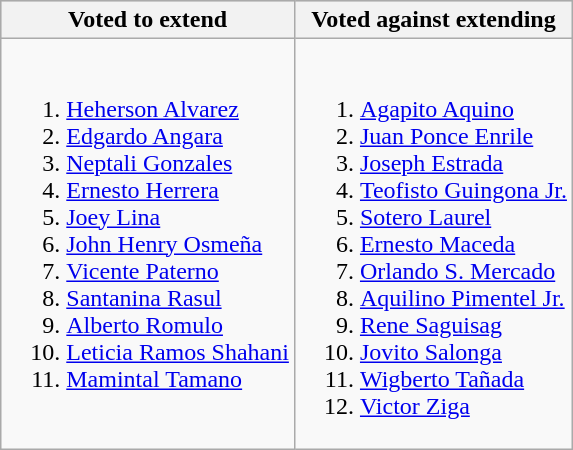<table class="wikitable">
<tr style="background:#ccc;">
<th>Voted to extend</th>
<th>Voted against extending</th>
</tr>
<tr>
<td valign="top"><br><ol><li><a href='#'>Heherson Alvarez</a></li><li><a href='#'>Edgardo Angara</a></li><li><a href='#'>Neptali Gonzales</a></li><li><a href='#'>Ernesto Herrera</a></li><li><a href='#'>Joey Lina</a></li><li><a href='#'>John Henry Osmeña</a></li><li><a href='#'>Vicente Paterno</a></li><li><a href='#'>Santanina Rasul</a></li><li><a href='#'>Alberto Romulo</a></li><li><a href='#'>Leticia Ramos Shahani</a></li><li><a href='#'>Mamintal Tamano</a></li></ol></td>
<td valign="top"><br><ol><li><a href='#'>Agapito Aquino</a></li><li><a href='#'>Juan Ponce Enrile</a></li><li><a href='#'>Joseph Estrada</a></li><li><a href='#'>Teofisto Guingona Jr.</a></li><li><a href='#'>Sotero Laurel</a></li><li><a href='#'>Ernesto Maceda</a></li><li><a href='#'>Orlando S. Mercado</a></li><li><a href='#'>Aquilino Pimentel Jr.</a></li><li><a href='#'>Rene Saguisag</a></li><li><a href='#'>Jovito Salonga</a></li><li><a href='#'>Wigberto Tañada</a></li><li><a href='#'>Victor Ziga</a></li></ol></td>
</tr>
</table>
